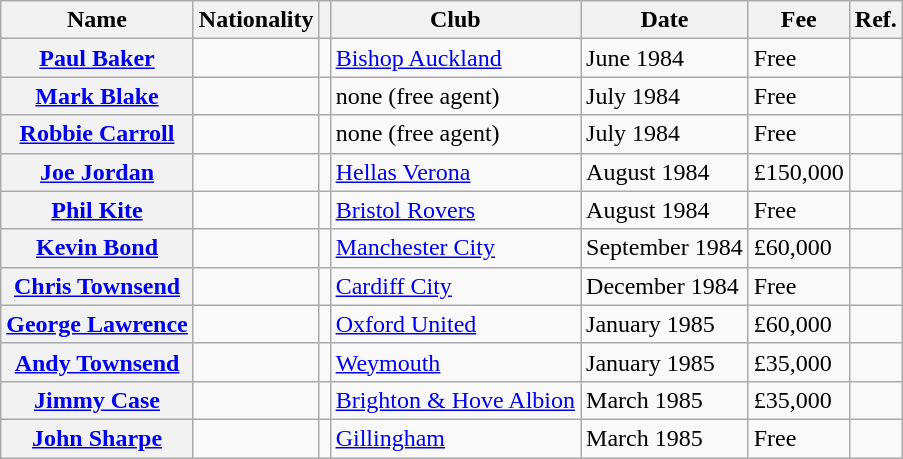<table class="wikitable plainrowheaders">
<tr>
<th scope="col">Name</th>
<th scope="col">Nationality</th>
<th scope="col"></th>
<th scope="col">Club</th>
<th scope="col">Date</th>
<th scope="col">Fee</th>
<th scope="col">Ref.</th>
</tr>
<tr>
<th scope="row"><a href='#'>Paul Baker</a></th>
<td></td>
<td align="center"></td>
<td> <a href='#'>Bishop Auckland</a></td>
<td>June 1984</td>
<td>Free</td>
<td align="center"></td>
</tr>
<tr>
<th scope="row"><a href='#'>Mark Blake</a></th>
<td></td>
<td align="center"></td>
<td>none (free agent)</td>
<td>July 1984</td>
<td>Free</td>
<td align="center"></td>
</tr>
<tr>
<th scope="row"><a href='#'>Robbie Carroll</a></th>
<td></td>
<td align="center"></td>
<td>none (free agent)</td>
<td>July 1984</td>
<td>Free</td>
<td align="center"></td>
</tr>
<tr>
<th scope="row"><a href='#'>Joe Jordan</a></th>
<td></td>
<td align="center"></td>
<td> <a href='#'>Hellas Verona</a></td>
<td>August 1984</td>
<td>£150,000</td>
<td align="center"></td>
</tr>
<tr>
<th scope="row"><a href='#'>Phil Kite</a></th>
<td></td>
<td align="center"></td>
<td> <a href='#'>Bristol Rovers</a></td>
<td>August 1984</td>
<td>Free</td>
<td align="center"></td>
</tr>
<tr>
<th scope="row"><a href='#'>Kevin Bond</a></th>
<td></td>
<td align="center"></td>
<td> <a href='#'>Manchester City</a></td>
<td>September 1984</td>
<td>£60,000</td>
<td align="center"></td>
</tr>
<tr>
<th scope="row"><a href='#'>Chris Townsend</a></th>
<td></td>
<td align="center"></td>
<td> <a href='#'>Cardiff City</a></td>
<td>December 1984</td>
<td>Free</td>
<td align="center"></td>
</tr>
<tr>
<th scope="row"><a href='#'>George Lawrence</a></th>
<td></td>
<td align="center"></td>
<td> <a href='#'>Oxford United</a></td>
<td>January 1985</td>
<td>£60,000</td>
<td align="center"></td>
</tr>
<tr>
<th scope="row"><a href='#'>Andy Townsend</a></th>
<td></td>
<td align="center"></td>
<td> <a href='#'>Weymouth</a></td>
<td>January 1985</td>
<td>£35,000</td>
<td align="center"></td>
</tr>
<tr>
<th scope="row"><a href='#'>Jimmy Case</a></th>
<td></td>
<td align="center"></td>
<td> <a href='#'>Brighton & Hove Albion</a></td>
<td>March 1985</td>
<td>£35,000</td>
<td align="center"></td>
</tr>
<tr>
<th scope="row"><a href='#'>John Sharpe</a></th>
<td></td>
<td align="center"></td>
<td> <a href='#'>Gillingham</a></td>
<td>March 1985</td>
<td>Free</td>
<td align="center"></td>
</tr>
</table>
